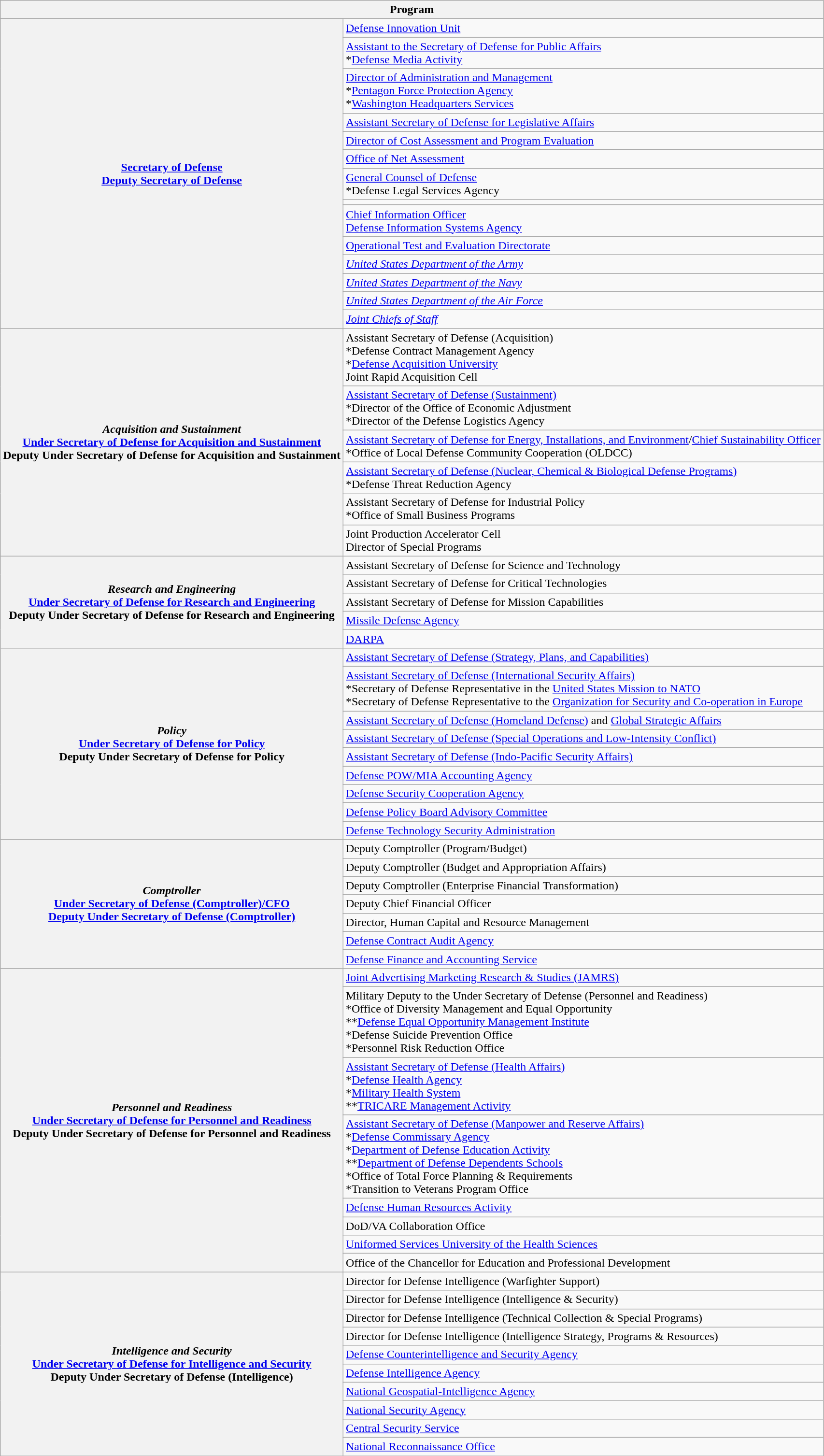<table class="wikitable sortable">
<tr>
<th scope="col" colspan="2">Program</th>
</tr>
<tr>
<th rowspan="14" scope="row"><a href='#'>Secretary of Defense</a><br><a href='#'>Deputy Secretary of Defense</a></th>
<td><a href='#'>Defense Innovation Unit</a></td>
</tr>
<tr>
<td><a href='#'>Assistant to the Secretary of Defense for Public Affairs</a><br>*<a href='#'>Defense Media Activity</a></td>
</tr>
<tr>
<td><a href='#'>Director of Administration and Management</a><br>*<a href='#'>Pentagon Force Protection Agency</a><br>*<a href='#'>Washington Headquarters Services</a></td>
</tr>
<tr>
<td><a href='#'>Assistant Secretary of Defense for Legislative Affairs</a></td>
</tr>
<tr>
<td><a href='#'>Director of Cost Assessment and Program Evaluation</a></td>
</tr>
<tr>
<td><a href='#'>Office of Net Assessment</a></td>
</tr>
<tr>
<td><a href='#'>General Counsel of Defense</a><br>*Defense Legal Services Agency</td>
</tr>
<tr>
<td></td>
</tr>
<tr>
<td><a href='#'>Chief Information Officer</a><br><a href='#'>Defense Information Systems Agency</a></td>
</tr>
<tr>
<td><a href='#'>Operational Test and Evaluation Directorate</a></td>
</tr>
<tr>
<td><em><a href='#'>United States Department of the Army</a></em></td>
</tr>
<tr>
<td><em><a href='#'>United States Department of the Navy</a></em></td>
</tr>
<tr>
<td><em><a href='#'>United States Department of the Air Force</a></em></td>
</tr>
<tr>
<td><em><a href='#'>Joint Chiefs of Staff</a></em></td>
</tr>
<tr>
<th rowspan="6" scope="row"><em>Acquisition and Sustainment</em><br><a href='#'>Under Secretary of Defense for Acquisition and Sustainment</a><br>Deputy Under Secretary of Defense for Acquisition and Sustainment</th>
<td>Assistant Secretary of Defense (Acquisition)<br>*Defense Contract Management Agency<br>*<a href='#'>Defense Acquisition University</a><br>Joint Rapid Acquisition Cell</td>
</tr>
<tr>
<td><a href='#'>Assistant Secretary of Defense (Sustainment)</a><br>*Director of the Office of Economic Adjustment<br>*Director of the Defense Logistics Agency</td>
</tr>
<tr>
<td><a href='#'>Assistant Secretary of Defense for Energy, Installations, and Environment</a>/<a href='#'>Chief Sustainability Officer</a><br>*Office of Local Defense Community Cooperation (OLDCC)</td>
</tr>
<tr>
<td><a href='#'>Assistant Secretary of Defense (Nuclear, Chemical & Biological Defense Programs)</a><br>*Defense Threat Reduction Agency</td>
</tr>
<tr>
<td>Assistant Secretary of Defense for Industrial Policy<br>*Office of Small Business Programs</td>
</tr>
<tr>
<td>Joint Production Accelerator Cell<br>Director of Special Programs</td>
</tr>
<tr>
<th rowspan="5"><em>Research and Engineering</em><br><a href='#'>Under Secretary of Defense for Research and Engineering</a><br>Deputy Under Secretary of Defense for Research and Engineering</th>
<td>Assistant Secretary of Defense for Science and Technology</td>
</tr>
<tr>
<td>Assistant Secretary of Defense for Critical Technologies</td>
</tr>
<tr>
<td>Assistant Secretary of Defense for Mission Capabilities</td>
</tr>
<tr>
<td><a href='#'>Missile Defense Agency</a></td>
</tr>
<tr>
<td><a href='#'>DARPA</a></td>
</tr>
<tr>
<th rowspan="9" scope="row"><em>Policy</em><br><a href='#'>Under Secretary of Defense for Policy</a><br>Deputy Under Secretary of Defense for Policy</th>
<td><a href='#'>Assistant Secretary of Defense (Strategy, Plans, and Capabilities)</a></td>
</tr>
<tr>
<td><a href='#'>Assistant Secretary of Defense (International Security Affairs)</a><br>*Secretary of Defense Representative in the <a href='#'>United States Mission to NATO</a><br>*Secretary of Defense Representative to the <a href='#'>Organization for Security and Co-operation in Europe</a></td>
</tr>
<tr>
<td><a href='#'>Assistant Secretary of Defense (Homeland Defense)</a> and <a href='#'>Global Strategic Affairs</a></td>
</tr>
<tr>
<td><a href='#'>Assistant Secretary of Defense (Special Operations and Low-Intensity Conflict)</a></td>
</tr>
<tr>
<td><a href='#'>Assistant Secretary of Defense (Indo-Pacific Security Affairs)</a></td>
</tr>
<tr>
<td><a href='#'>Defense POW/MIA Accounting Agency</a></td>
</tr>
<tr>
<td><a href='#'>Defense Security Cooperation Agency</a></td>
</tr>
<tr>
<td><a href='#'>Defense Policy Board Advisory Committee</a></td>
</tr>
<tr>
<td><a href='#'>Defense Technology Security Administration</a></td>
</tr>
<tr>
<th rowspan="7"><em>Comptroller</em><br><a href='#'>Under Secretary of Defense (Comptroller)/CFO</a><br><a href='#'>Deputy Under Secretary of Defense (Comptroller)</a></th>
<td>Deputy Comptroller (Program/Budget)</td>
</tr>
<tr>
<td>Deputy Comptroller (Budget and Appropriation Affairs)</td>
</tr>
<tr>
<td>Deputy Comptroller (Enterprise Financial Transformation)</td>
</tr>
<tr>
<td>Deputy Chief Financial Officer</td>
</tr>
<tr>
<td>Director, Human Capital and Resource Management</td>
</tr>
<tr>
<td><a href='#'>Defense Contract Audit Agency</a></td>
</tr>
<tr>
<td><a href='#'>Defense Finance and Accounting Service</a></td>
</tr>
<tr>
<th scope="row" rowspan="8"><em>Personnel and Readiness</em><br><a href='#'>Under Secretary of Defense for Personnel and Readiness</a><br>Deputy Under Secretary of Defense for Personnel and Readiness</th>
<td><a href='#'>Joint Advertising Marketing Research & Studies (JAMRS)</a></td>
</tr>
<tr>
<td>Military Deputy to the Under Secretary of Defense (Personnel and Readiness)<br>*Office of Diversity Management and Equal Opportunity<br>**<a href='#'>Defense Equal Opportunity Management Institute</a><br>*Defense Suicide Prevention Office<br>*Personnel Risk Reduction Office</td>
</tr>
<tr>
<td><a href='#'>Assistant Secretary of Defense (Health Affairs)</a><br>*<a href='#'>Defense Health Agency</a><br>*<a href='#'>Military Health System</a><br>**<a href='#'>TRICARE Management Activity</a></td>
</tr>
<tr>
<td><a href='#'>Assistant Secretary of Defense (Manpower and Reserve Affairs)</a><br>*<a href='#'>Defense Commissary Agency</a><br>*<a href='#'>Department of Defense Education Activity</a><br>**<a href='#'>Department of Defense Dependents Schools</a><br>*Office of Total Force Planning & Requirements<br>*Transition to Veterans Program Office</td>
</tr>
<tr>
<td><a href='#'>Defense Human Resources Activity</a></td>
</tr>
<tr>
<td>DoD/VA Collaboration Office</td>
</tr>
<tr>
<td><a href='#'>Uniformed Services University of the Health Sciences</a></td>
</tr>
<tr>
<td>Office of the Chancellor for Education and Professional Development</td>
</tr>
<tr>
<th rowspan="10"><em>Intelligence and Security</em><br><a href='#'>Under Secretary of Defense for Intelligence and Security</a><br>Deputy Under Secretary of Defense (Intelligence)</th>
<td>Director for Defense Intelligence (Warfighter Support)</td>
</tr>
<tr>
<td>Director for Defense Intelligence (Intelligence & Security)</td>
</tr>
<tr>
<td>Director for Defense Intelligence (Technical Collection & Special Programs)</td>
</tr>
<tr>
<td>Director for Defense Intelligence (Intelligence Strategy, Programs & Resources)</td>
</tr>
<tr>
<td><a href='#'>Defense Counterintelligence and Security Agency</a></td>
</tr>
<tr>
<td><a href='#'>Defense Intelligence Agency</a></td>
</tr>
<tr>
<td><a href='#'>National Geospatial-Intelligence Agency</a></td>
</tr>
<tr>
<td><a href='#'>National Security Agency</a></td>
</tr>
<tr>
<td><a href='#'>Central Security Service</a></td>
</tr>
<tr>
<td><a href='#'>National Reconnaissance Office</a></td>
</tr>
<tr>
</tr>
</table>
